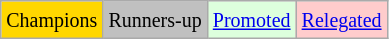<table class="wikitable">
<tr>
<td bgcolor=gold><small>Champions</small></td>
<td bgcolor=silver><small>Runners-up</small></td>
<td bgcolor="#DDFFDD"><small><a href='#'>Promoted</a></small></td>
<td bgcolor="#FFCCCC"><small><a href='#'>Relegated</a></small></td>
</tr>
</table>
